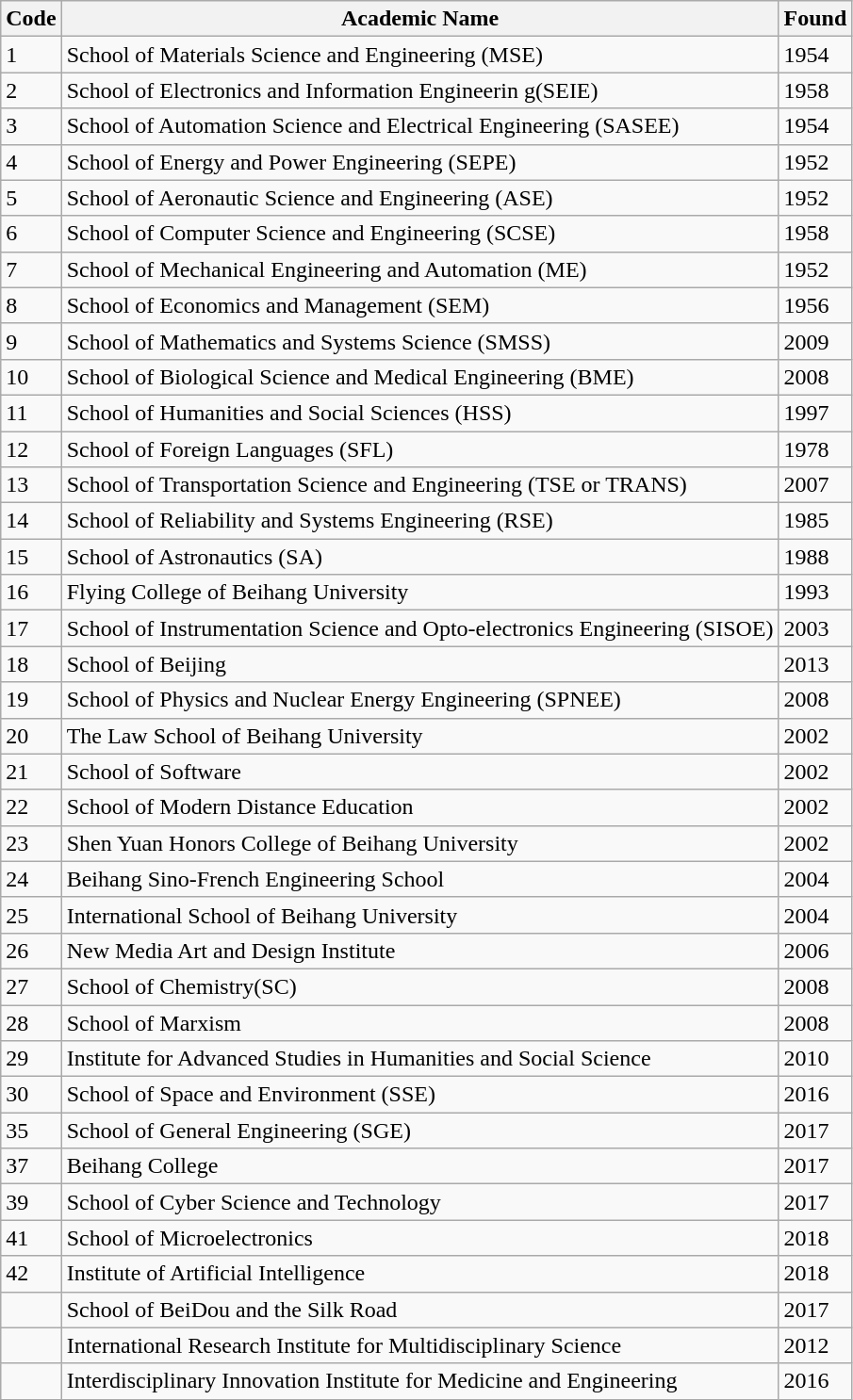<table class="wikitable">
<tr>
<th>Code</th>
<th>Academic Name</th>
<th>Found</th>
</tr>
<tr>
<td>1</td>
<td>School of Materials Science and Engineering (MSE)</td>
<td>1954</td>
</tr>
<tr>
<td>2</td>
<td>School of Electronics and Information Engineerin g(SEIE)</td>
<td>1958</td>
</tr>
<tr>
<td>3</td>
<td>School of Automation Science and Electrical Engineering (SASEE)</td>
<td>1954</td>
</tr>
<tr>
<td>4</td>
<td>School of Energy and Power Engineering (SEPE)</td>
<td>1952</td>
</tr>
<tr>
<td>5</td>
<td>School of Aeronautic Science and Engineering (ASE)</td>
<td>1952</td>
</tr>
<tr>
<td>6</td>
<td>School of Computer Science and Engineering (SCSE)</td>
<td>1958</td>
</tr>
<tr>
<td>7</td>
<td>School of Mechanical Engineering and Automation (ME)</td>
<td>1952</td>
</tr>
<tr>
<td>8</td>
<td>School of Economics and Management (SEM)</td>
<td>1956</td>
</tr>
<tr>
<td>9</td>
<td>School of Mathematics and Systems Science (SMSS)</td>
<td>2009</td>
</tr>
<tr>
<td>10</td>
<td>School of Biological Science and Medical Engineering (BME)</td>
<td>2008</td>
</tr>
<tr>
<td>11</td>
<td>School of Humanities and Social Sciences (HSS)</td>
<td>1997</td>
</tr>
<tr>
<td>12</td>
<td>School of Foreign Languages (SFL)</td>
<td>1978</td>
</tr>
<tr>
<td>13</td>
<td>School of Transportation Science and Engineering (TSE or TRANS)</td>
<td>2007</td>
</tr>
<tr>
<td>14</td>
<td>School of Reliability and Systems Engineering (RSE)</td>
<td>1985</td>
</tr>
<tr>
<td>15</td>
<td>School of Astronautics (SA)</td>
<td>1988</td>
</tr>
<tr>
<td>16</td>
<td>Flying College of Beihang University</td>
<td>1993</td>
</tr>
<tr>
<td>17</td>
<td>School of Instrumentation Science and Opto-electronics Engineering (SISOE)</td>
<td>2003</td>
</tr>
<tr>
<td>18</td>
<td>School of Beijing</td>
<td>2013</td>
</tr>
<tr>
<td>19</td>
<td>School of Physics and Nuclear Energy Engineering (SPNEE)</td>
<td>2008</td>
</tr>
<tr>
<td>20</td>
<td>The Law School of Beihang University</td>
<td>2002</td>
</tr>
<tr>
<td>21</td>
<td>School of Software</td>
<td>2002</td>
</tr>
<tr>
<td>22</td>
<td>School of Modern Distance Education</td>
<td>2002</td>
</tr>
<tr>
<td>23</td>
<td>Shen Yuan Honors College of Beihang University</td>
<td>2002</td>
</tr>
<tr>
<td>24</td>
<td>Beihang Sino-French Engineering School</td>
<td>2004</td>
</tr>
<tr>
<td>25</td>
<td>International School of Beihang University</td>
<td>2004</td>
</tr>
<tr>
<td>26</td>
<td>New Media Art and Design Institute</td>
<td>2006</td>
</tr>
<tr>
<td>27</td>
<td>School of Chemistry(SC)</td>
<td>2008</td>
</tr>
<tr>
<td>28</td>
<td>School of Marxism</td>
<td>2008</td>
</tr>
<tr>
<td>29</td>
<td>Institute for Advanced Studies in Humanities and Social Science</td>
<td>2010</td>
</tr>
<tr>
<td>30</td>
<td>School of Space and Environment (SSE)</td>
<td>2016</td>
</tr>
<tr>
<td>35</td>
<td>School of General Engineering (SGE)</td>
<td>2017</td>
</tr>
<tr>
<td>37</td>
<td>Beihang College</td>
<td>2017</td>
</tr>
<tr>
<td>39</td>
<td>School of Cyber Science and Technology</td>
<td>2017</td>
</tr>
<tr>
<td>41</td>
<td>School of Microelectronics</td>
<td>2018</td>
</tr>
<tr>
<td>42</td>
<td>Institute of Artificial Intelligence</td>
<td>2018</td>
</tr>
<tr>
<td></td>
<td>School of BeiDou and the Silk Road</td>
<td>2017</td>
</tr>
<tr>
<td></td>
<td>International Research Institute for Multidisciplinary Science</td>
<td>2012</td>
</tr>
<tr>
<td></td>
<td>Interdisciplinary Innovation Institute for Medicine and Engineering</td>
<td>2016</td>
</tr>
</table>
